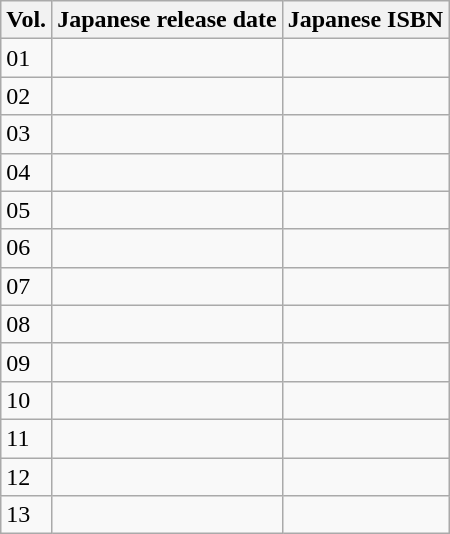<table class="wikitable">
<tr>
<th>Vol.</th>
<th>Japanese release date</th>
<th>Japanese ISBN</th>
</tr>
<tr>
<td>01</td>
<td></td>
<td></td>
</tr>
<tr>
<td>02</td>
<td></td>
<td></td>
</tr>
<tr>
<td>03</td>
<td></td>
<td></td>
</tr>
<tr>
<td>04</td>
<td></td>
<td></td>
</tr>
<tr>
<td>05</td>
<td></td>
<td></td>
</tr>
<tr>
<td>06</td>
<td></td>
<td></td>
</tr>
<tr>
<td>07</td>
<td></td>
<td></td>
</tr>
<tr>
<td>08</td>
<td></td>
<td></td>
</tr>
<tr>
<td>09</td>
<td></td>
<td></td>
</tr>
<tr>
<td>10</td>
<td></td>
<td></td>
</tr>
<tr>
<td>11</td>
<td></td>
<td></td>
</tr>
<tr>
<td>12</td>
<td></td>
<td></td>
</tr>
<tr>
<td>13</td>
<td></td>
<td></td>
</tr>
</table>
